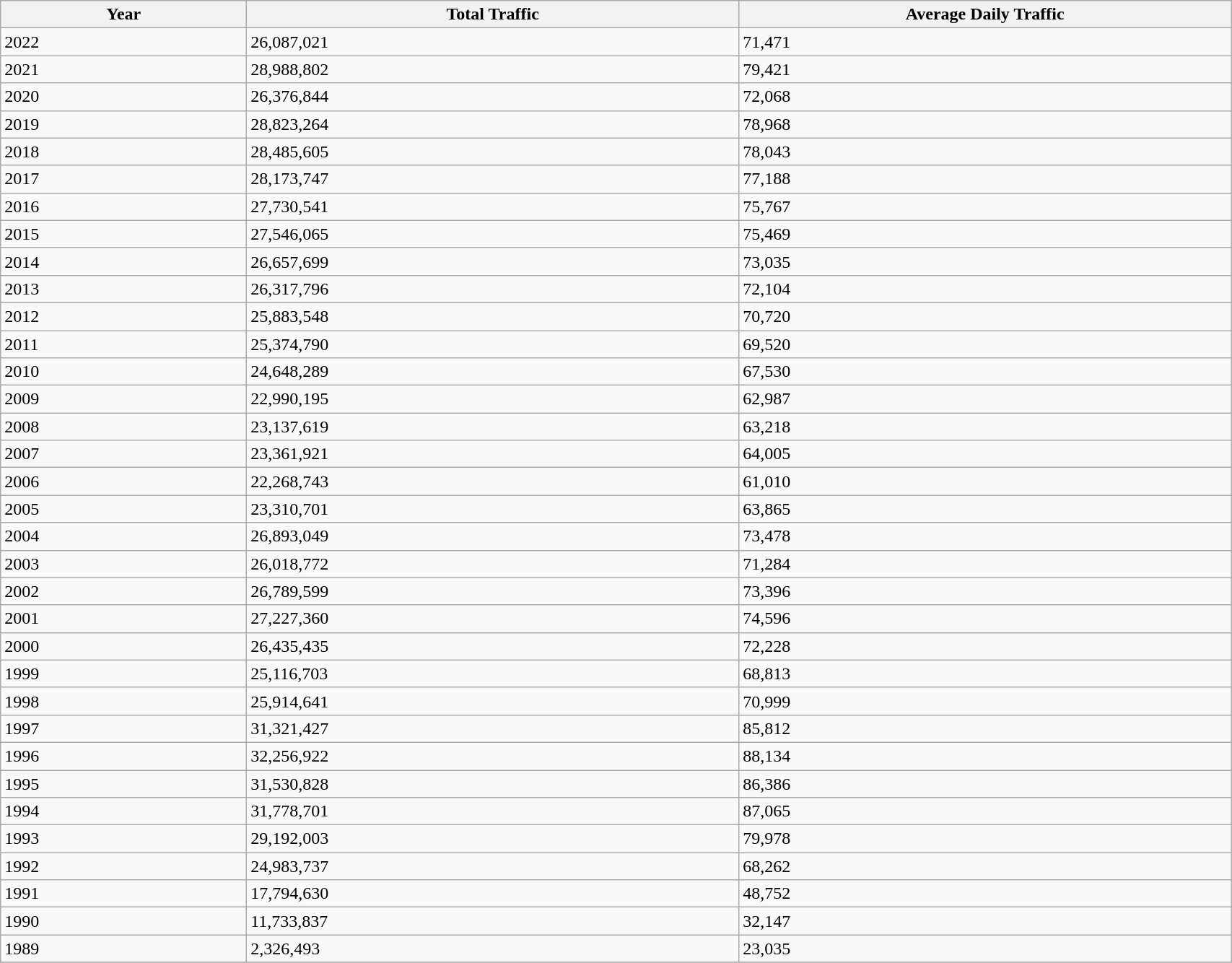<table class="wikitable sortable" width="90%">
<tr align=center>
<th width=20%>Year</th>
<th width=40%>Total Traffic</th>
<th width=40%>Average Daily Traffic</th>
</tr>
<tr>
<td>2022</td>
<td>26,087,021</td>
<td>71,471</td>
</tr>
<tr>
<td>2021</td>
<td>28,988,802</td>
<td>79,421</td>
</tr>
<tr>
<td>2020</td>
<td>26,376,844</td>
<td>72,068</td>
</tr>
<tr>
<td>2019</td>
<td>28,823,264</td>
<td>78,968</td>
</tr>
<tr>
<td>2018</td>
<td>28,485,605</td>
<td>78,043</td>
</tr>
<tr>
<td>2017</td>
<td>28,173,747</td>
<td>77,188</td>
</tr>
<tr>
<td>2016</td>
<td>27,730,541</td>
<td>75,767</td>
</tr>
<tr>
<td>2015</td>
<td>27,546,065</td>
<td>75,469</td>
</tr>
<tr>
<td>2014</td>
<td>26,657,699</td>
<td>73,035</td>
</tr>
<tr>
<td>2013</td>
<td>26,317,796</td>
<td>72,104</td>
</tr>
<tr>
<td>2012</td>
<td>25,883,548</td>
<td>70,720</td>
</tr>
<tr>
<td>2011</td>
<td>25,374,790</td>
<td>69,520</td>
</tr>
<tr>
<td>2010</td>
<td>24,648,289</td>
<td>67,530</td>
</tr>
<tr>
<td>2009</td>
<td>22,990,195</td>
<td>62,987</td>
</tr>
<tr>
<td>2008</td>
<td>23,137,619</td>
<td>63,218</td>
</tr>
<tr>
<td>2007</td>
<td>23,361,921</td>
<td>64,005</td>
</tr>
<tr>
<td>2006</td>
<td>22,268,743</td>
<td>61,010</td>
</tr>
<tr>
<td>2005</td>
<td>23,310,701</td>
<td>63,865</td>
</tr>
<tr>
<td>2004</td>
<td>26,893,049</td>
<td>73,478</td>
</tr>
<tr>
<td>2003</td>
<td>26,018,772</td>
<td>71,284</td>
</tr>
<tr>
<td>2002</td>
<td>26,789,599</td>
<td>73,396</td>
</tr>
<tr>
<td>2001</td>
<td>27,227,360</td>
<td>74,596</td>
</tr>
<tr>
<td>2000</td>
<td>26,435,435</td>
<td>72,228</td>
</tr>
<tr>
<td>1999</td>
<td>25,116,703</td>
<td>68,813</td>
</tr>
<tr>
<td>1998</td>
<td>25,914,641</td>
<td>70,999</td>
</tr>
<tr>
<td>1997</td>
<td>31,321,427</td>
<td>85,812</td>
</tr>
<tr>
<td>1996</td>
<td>32,256,922</td>
<td>88,134</td>
</tr>
<tr>
<td>1995</td>
<td>31,530,828</td>
<td>86,386</td>
</tr>
<tr>
<td>1994</td>
<td>31,778,701</td>
<td>87,065</td>
</tr>
<tr>
<td>1993</td>
<td>29,192,003</td>
<td>79,978</td>
</tr>
<tr>
<td>1992</td>
<td>24,983,737</td>
<td>68,262</td>
</tr>
<tr>
<td>1991</td>
<td>17,794,630</td>
<td>48,752</td>
</tr>
<tr>
<td>1990</td>
<td>11,733,837</td>
<td>32,147</td>
</tr>
<tr>
<td>1989</td>
<td>2,326,493</td>
<td>23,035</td>
</tr>
<tr>
</tr>
</table>
